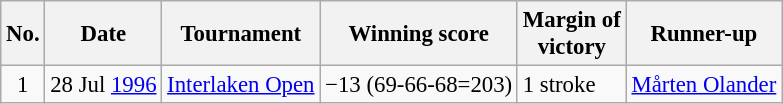<table class="wikitable" style="font-size:95%;">
<tr>
<th>No.</th>
<th>Date</th>
<th>Tournament</th>
<th>Winning score</th>
<th>Margin of<br>victory</th>
<th>Runner-up</th>
</tr>
<tr>
<td align=center>1</td>
<td align=right>28 Jul <a href='#'>1996</a></td>
<td><a href='#'>Interlaken Open</a></td>
<td>−13 (69-66-68=203)</td>
<td>1 stroke</td>
<td> <a href='#'>Mårten Olander</a></td>
</tr>
</table>
